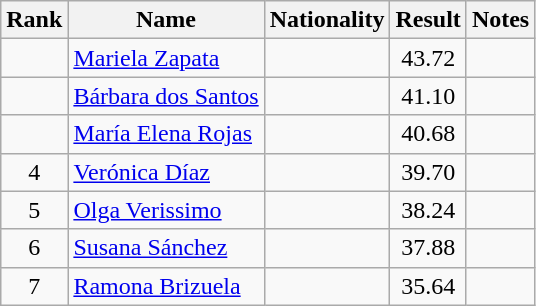<table class="wikitable sortable" style="text-align:center">
<tr>
<th>Rank</th>
<th>Name</th>
<th>Nationality</th>
<th>Result</th>
<th>Notes</th>
</tr>
<tr>
<td></td>
<td align=left><a href='#'>Mariela Zapata</a></td>
<td align=left></td>
<td>43.72</td>
<td></td>
</tr>
<tr>
<td></td>
<td align=left><a href='#'>Bárbara dos Santos</a></td>
<td align=left></td>
<td>41.10</td>
<td></td>
</tr>
<tr>
<td></td>
<td align=left><a href='#'>María Elena Rojas</a></td>
<td align=left></td>
<td>40.68</td>
<td></td>
</tr>
<tr>
<td>4</td>
<td align=left><a href='#'>Verónica Díaz</a></td>
<td align=left></td>
<td>39.70</td>
<td></td>
</tr>
<tr>
<td>5</td>
<td align=left><a href='#'>Olga Verissimo</a></td>
<td align=left></td>
<td>38.24</td>
<td></td>
</tr>
<tr>
<td>6</td>
<td align=left><a href='#'>Susana Sánchez</a></td>
<td align=left></td>
<td>37.88</td>
<td></td>
</tr>
<tr>
<td>7</td>
<td align=left><a href='#'>Ramona Brizuela</a></td>
<td align=left></td>
<td>35.64</td>
<td></td>
</tr>
</table>
